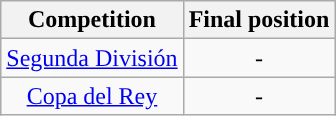<table class="wikitable" style="font-size:100%; text-align:center">
<tr>
<th>Competition</th>
<th>Final position</th>
</tr>
<tr style="background:">
<td><a href='#'>Segunda División</a></td>
<td>-</td>
</tr>
<tr style="background:">
<td><a href='#'>Copa del Rey</a></td>
<td>-</td>
</tr>
</table>
